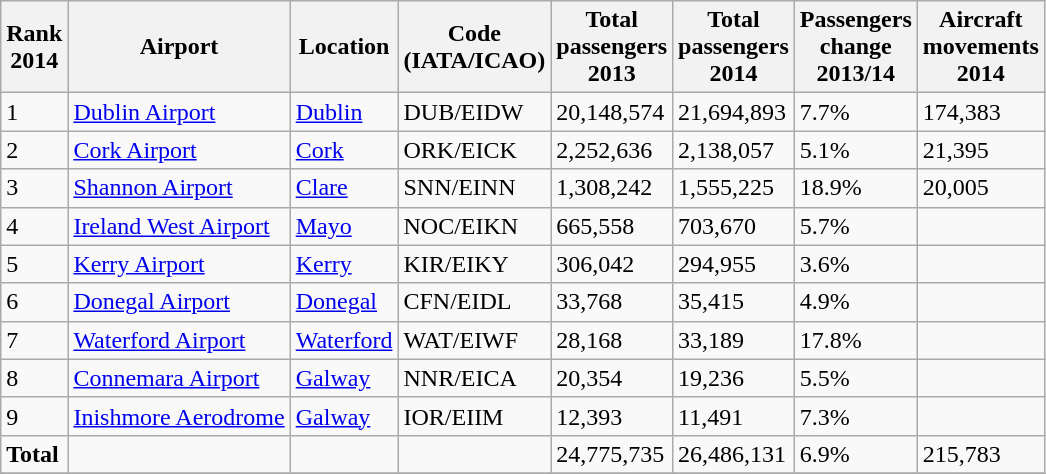<table class="wikitable sortable">
<tr>
<th>Rank<br>2014</th>
<th>Airport</th>
<th>Location</th>
<th>Code<br>(IATA/ICAO)</th>
<th>Total<br>passengers<br>2013</th>
<th>Total<br>passengers<br>2014</th>
<th>Passengers<br>change<br>2013/14</th>
<th>Aircraft<br>movements<br>2014</th>
</tr>
<tr>
<td>1</td>
<td><a href='#'>Dublin Airport</a></td>
<td><a href='#'>Dublin</a></td>
<td>DUB/EIDW</td>
<td>20,148,574</td>
<td>21,694,893</td>
<td> 7.7%</td>
<td>174,383</td>
</tr>
<tr>
<td>2</td>
<td><a href='#'>Cork Airport</a></td>
<td><a href='#'>Cork</a></td>
<td>ORK/EICK</td>
<td>2,252,636</td>
<td>2,138,057</td>
<td> 5.1%</td>
<td>21,395</td>
</tr>
<tr>
<td>3</td>
<td><a href='#'>Shannon Airport</a></td>
<td><a href='#'>Clare</a></td>
<td>SNN/EINN</td>
<td>1,308,242</td>
<td>1,555,225</td>
<td> 18.9%</td>
<td>20,005</td>
</tr>
<tr>
<td>4</td>
<td><a href='#'>Ireland West Airport</a></td>
<td><a href='#'>Mayo</a></td>
<td>NOC/EIKN</td>
<td>665,558</td>
<td>703,670</td>
<td> 5.7%</td>
<td></td>
</tr>
<tr>
<td>5</td>
<td><a href='#'>Kerry Airport</a></td>
<td><a href='#'>Kerry</a></td>
<td>KIR/EIKY</td>
<td>306,042</td>
<td>294,955</td>
<td> 3.6%</td>
<td></td>
</tr>
<tr>
<td>6</td>
<td><a href='#'>Donegal Airport</a></td>
<td><a href='#'>Donegal</a></td>
<td>CFN/EIDL</td>
<td>33,768</td>
<td>35,415</td>
<td> 4.9%</td>
<td></td>
</tr>
<tr>
<td>7</td>
<td><a href='#'>Waterford Airport</a></td>
<td><a href='#'>Waterford</a></td>
<td>WAT/EIWF</td>
<td>28,168</td>
<td>33,189</td>
<td> 17.8%</td>
<td></td>
</tr>
<tr>
<td>8</td>
<td><a href='#'>Connemara Airport</a></td>
<td><a href='#'>Galway</a></td>
<td>NNR/EICA</td>
<td>20,354</td>
<td>19,236</td>
<td> 5.5%</td>
<td></td>
</tr>
<tr>
<td>9</td>
<td><a href='#'>Inishmore Aerodrome</a></td>
<td><a href='#'>Galway</a></td>
<td>IOR/EIIM</td>
<td>12,393</td>
<td>11,491</td>
<td> 7.3%</td>
<td></td>
</tr>
<tr>
<td><strong>Total</strong></td>
<td></td>
<td></td>
<td></td>
<td>24,775,735</td>
<td>26,486,131</td>
<td> 6.9%</td>
<td>215,783</td>
</tr>
<tr>
</tr>
</table>
